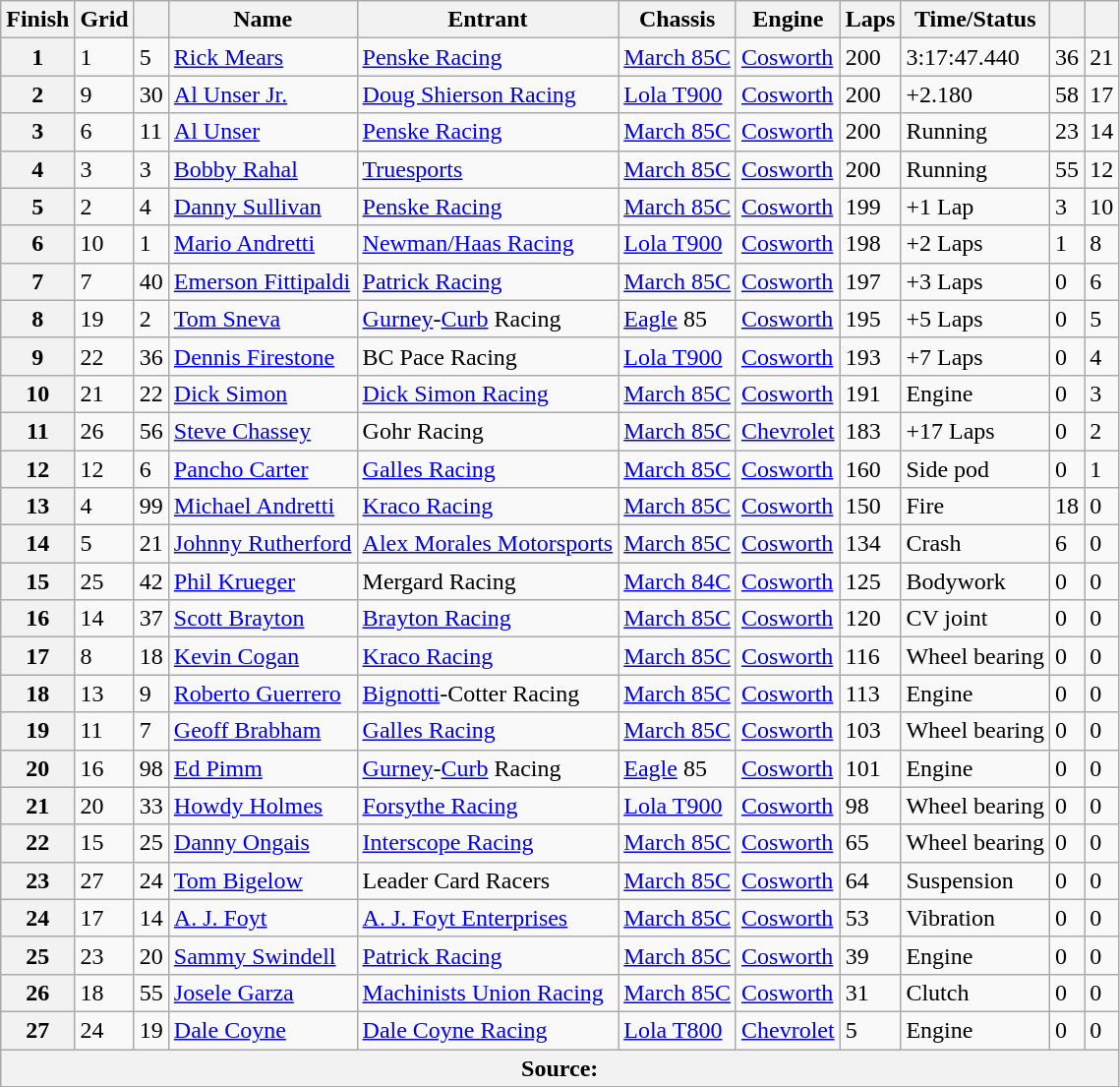<table class="wikitable">
<tr>
<th>Finish</th>
<th>Grid</th>
<th></th>
<th>Name</th>
<th>Entrant</th>
<th>Chassis</th>
<th>Engine</th>
<th>Laps</th>
<th>Time/Status</th>
<th></th>
<th></th>
</tr>
<tr>
<th>1</th>
<td>1</td>
<td>5</td>
<td> <a href='#'>Rick Mears</a></td>
<td><a href='#'>Penske Racing</a></td>
<td><a href='#'>March 85C</a></td>
<td><a href='#'>Cosworth</a></td>
<td>200</td>
<td>3:17:47.440</td>
<td>36</td>
<td>21</td>
</tr>
<tr>
<th>2</th>
<td>9</td>
<td>30</td>
<td> <a href='#'>Al Unser Jr.</a></td>
<td><a href='#'>Doug Shierson Racing</a></td>
<td><a href='#'>Lola T900</a></td>
<td><a href='#'>Cosworth</a></td>
<td>200</td>
<td>+2.180</td>
<td>58</td>
<td>17</td>
</tr>
<tr>
<th>3</th>
<td>6</td>
<td>11</td>
<td> <a href='#'>Al Unser</a></td>
<td><a href='#'>Penske Racing</a></td>
<td><a href='#'>March 85C</a></td>
<td><a href='#'>Cosworth</a></td>
<td>200</td>
<td>Running</td>
<td>23</td>
<td>14</td>
</tr>
<tr>
<th>4</th>
<td>3</td>
<td>3</td>
<td> <a href='#'>Bobby Rahal</a></td>
<td><a href='#'>Truesports</a></td>
<td><a href='#'>March 85C</a></td>
<td><a href='#'>Cosworth</a></td>
<td>200</td>
<td>Running</td>
<td>55</td>
<td>12</td>
</tr>
<tr>
<th>5</th>
<td>2</td>
<td>4</td>
<td> <a href='#'>Danny Sullivan</a></td>
<td><a href='#'>Penske Racing</a></td>
<td><a href='#'>March 85C</a></td>
<td><a href='#'>Cosworth</a></td>
<td>199</td>
<td>+1 Lap</td>
<td>3</td>
<td>10</td>
</tr>
<tr>
<th>6</th>
<td>10</td>
<td>1</td>
<td> <a href='#'>Mario Andretti</a></td>
<td><a href='#'>Newman/Haas Racing</a></td>
<td><a href='#'>Lola T900</a></td>
<td><a href='#'>Cosworth</a></td>
<td>198</td>
<td>+2 Laps</td>
<td>1</td>
<td>8</td>
</tr>
<tr>
<th>7</th>
<td>7</td>
<td>40</td>
<td> <a href='#'>Emerson Fittipaldi</a></td>
<td><a href='#'>Patrick Racing</a></td>
<td><a href='#'>March 85C</a></td>
<td><a href='#'>Cosworth</a></td>
<td>197</td>
<td>+3 Laps</td>
<td>0</td>
<td>6</td>
</tr>
<tr>
<th>8</th>
<td>19</td>
<td>2</td>
<td> <a href='#'>Tom Sneva</a></td>
<td><a href='#'>Gurney</a>-<a href='#'>Curb</a> Racing</td>
<td><a href='#'>Eagle</a> 85</td>
<td><a href='#'>Cosworth</a></td>
<td>195</td>
<td>+5 Laps</td>
<td>0</td>
<td>5</td>
</tr>
<tr>
<th>9</th>
<td>22</td>
<td>36</td>
<td> <a href='#'>Dennis Firestone</a></td>
<td>BC Pace Racing</td>
<td><a href='#'>Lola T900</a></td>
<td><a href='#'>Cosworth</a></td>
<td>193</td>
<td>+7 Laps</td>
<td>0</td>
<td>4</td>
</tr>
<tr>
<th>10</th>
<td>21</td>
<td>22</td>
<td> <a href='#'>Dick Simon</a></td>
<td><a href='#'>Dick Simon Racing</a></td>
<td><a href='#'>March 85C</a></td>
<td><a href='#'>Cosworth</a></td>
<td>191</td>
<td>Engine</td>
<td>0</td>
<td>3</td>
</tr>
<tr>
<th>11</th>
<td>26</td>
<td>56</td>
<td> <a href='#'>Steve Chassey</a></td>
<td>Gohr Racing</td>
<td><a href='#'>March 85C</a></td>
<td><a href='#'>Chevrolet</a></td>
<td>183</td>
<td>+17 Laps</td>
<td>0</td>
<td>2</td>
</tr>
<tr>
<th>12</th>
<td>12</td>
<td>6</td>
<td> <a href='#'>Pancho Carter</a></td>
<td><a href='#'>Galles Racing</a></td>
<td><a href='#'>March 85C</a></td>
<td><a href='#'>Cosworth</a></td>
<td>160</td>
<td>Side pod</td>
<td>0</td>
<td>1</td>
</tr>
<tr>
<th>13</th>
<td>4</td>
<td>99</td>
<td> <a href='#'>Michael Andretti</a></td>
<td><a href='#'>Kraco Racing</a></td>
<td><a href='#'>March 85C</a></td>
<td><a href='#'>Cosworth</a></td>
<td>150</td>
<td>Fire</td>
<td>18</td>
<td>0</td>
</tr>
<tr>
<th>14</th>
<td>5</td>
<td>21</td>
<td> <a href='#'>Johnny Rutherford</a></td>
<td><a href='#'>Alex Morales Motorsports</a></td>
<td><a href='#'>March 85C</a></td>
<td><a href='#'>Cosworth</a></td>
<td>134</td>
<td>Crash</td>
<td>6</td>
<td>0</td>
</tr>
<tr>
<th>15</th>
<td>25</td>
<td>42</td>
<td> <a href='#'>Phil Krueger</a></td>
<td>Mergard Racing</td>
<td><a href='#'>March 84C</a></td>
<td><a href='#'>Cosworth</a></td>
<td>125</td>
<td>Bodywork</td>
<td>0</td>
<td>0</td>
</tr>
<tr>
<th>16</th>
<td>14</td>
<td>37</td>
<td> <a href='#'>Scott Brayton</a></td>
<td><a href='#'>Brayton Racing</a></td>
<td><a href='#'>March 85C</a></td>
<td><a href='#'>Cosworth</a></td>
<td>120</td>
<td>CV joint</td>
<td>0</td>
<td>0</td>
</tr>
<tr>
<th>17</th>
<td>8</td>
<td>18</td>
<td> <a href='#'>Kevin Cogan</a></td>
<td><a href='#'>Kraco Racing</a></td>
<td><a href='#'>March 85C</a></td>
<td><a href='#'>Cosworth</a></td>
<td>116</td>
<td>Wheel bearing</td>
<td>0</td>
<td>0</td>
</tr>
<tr>
<th>18</th>
<td>13</td>
<td>9</td>
<td> <a href='#'>Roberto Guerrero</a></td>
<td><a href='#'>Bignotti</a>-Cotter Racing</td>
<td><a href='#'>March 85C</a></td>
<td><a href='#'>Cosworth</a></td>
<td>113</td>
<td>Engine</td>
<td>0</td>
<td>0</td>
</tr>
<tr>
<th>19</th>
<td>11</td>
<td>7</td>
<td> <a href='#'>Geoff Brabham</a></td>
<td><a href='#'>Galles Racing</a></td>
<td><a href='#'>March 85C</a></td>
<td><a href='#'>Cosworth</a></td>
<td>103</td>
<td>Wheel bearing</td>
<td>0</td>
<td>0</td>
</tr>
<tr>
<th>20</th>
<td>16</td>
<td>98</td>
<td> <a href='#'>Ed Pimm</a></td>
<td><a href='#'>Gurney</a>-<a href='#'>Curb</a> Racing</td>
<td><a href='#'>Eagle</a> 85</td>
<td><a href='#'>Cosworth</a></td>
<td>101</td>
<td>Engine</td>
<td>0</td>
<td>0</td>
</tr>
<tr>
<th>21</th>
<td>20</td>
<td>33</td>
<td> <a href='#'>Howdy Holmes</a></td>
<td><a href='#'>Forsythe Racing</a></td>
<td><a href='#'>Lola T900</a></td>
<td><a href='#'>Cosworth</a></td>
<td>98</td>
<td>Wheel bearing</td>
<td>0</td>
<td>0</td>
</tr>
<tr>
<th>22</th>
<td>15</td>
<td>25</td>
<td> <a href='#'>Danny Ongais</a></td>
<td><a href='#'>Interscope Racing</a></td>
<td><a href='#'>March 85C</a></td>
<td><a href='#'>Cosworth</a></td>
<td>65</td>
<td>Wheel bearing</td>
<td>0</td>
<td>0</td>
</tr>
<tr>
<th>23</th>
<td>27</td>
<td>24</td>
<td> <a href='#'>Tom Bigelow</a></td>
<td>Leader Card Racers</td>
<td><a href='#'>March 85C</a></td>
<td><a href='#'>Cosworth</a></td>
<td>64</td>
<td>Suspension</td>
<td>0</td>
<td>0</td>
</tr>
<tr>
<th>24</th>
<td>17</td>
<td>14</td>
<td> <a href='#'>A. J. Foyt</a></td>
<td><a href='#'>A. J. Foyt Enterprises</a></td>
<td><a href='#'>March 85C</a></td>
<td><a href='#'>Cosworth</a></td>
<td>53</td>
<td>Vibration</td>
<td>0</td>
<td>0</td>
</tr>
<tr>
<th>25</th>
<td>23</td>
<td>20</td>
<td> <a href='#'>Sammy Swindell</a></td>
<td><a href='#'>Patrick Racing</a></td>
<td><a href='#'>March 85C</a></td>
<td><a href='#'>Cosworth</a></td>
<td>39</td>
<td>Engine</td>
<td>0</td>
<td>0</td>
</tr>
<tr>
<th>26</th>
<td>18</td>
<td>55</td>
<td> <a href='#'>Josele Garza</a></td>
<td><a href='#'>Machinists Union Racing</a></td>
<td><a href='#'>March 85C</a></td>
<td><a href='#'>Cosworth</a></td>
<td>31</td>
<td>Clutch</td>
<td>0</td>
<td>0</td>
</tr>
<tr>
<th>27</th>
<td>24</td>
<td>19</td>
<td> <a href='#'>Dale Coyne</a></td>
<td><a href='#'>Dale Coyne Racing</a></td>
<td><a href='#'>Lola T800</a></td>
<td><a href='#'>Chevrolet</a></td>
<td>5</td>
<td>Engine</td>
<td>0</td>
<td>0</td>
</tr>
<tr>
<th colspan=11>Source:</th>
</tr>
</table>
